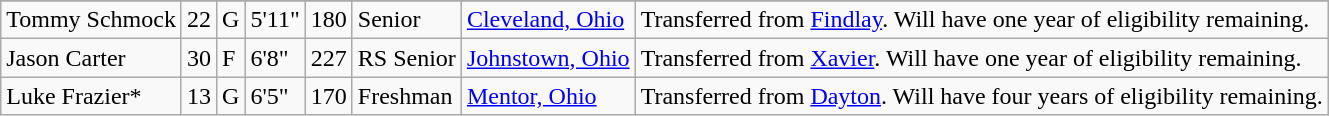<table class="wikitable sortable" border="1">
<tr align=center>
</tr>
<tr>
<td>Tommy Schmock</td>
<td>22</td>
<td>G</td>
<td>5'11"</td>
<td>180</td>
<td>Senior</td>
<td><a href='#'>Cleveland, Ohio</a></td>
<td>Transferred from <a href='#'>Findlay</a>. Will have one year of eligibility remaining.</td>
</tr>
<tr>
<td>Jason Carter</td>
<td>30</td>
<td>F</td>
<td>6'8"</td>
<td>227</td>
<td>RS Senior</td>
<td><a href='#'>Johnstown, Ohio</a></td>
<td>Transferred from <a href='#'>Xavier</a>. Will have one year of eligibility remaining.</td>
</tr>
<tr>
<td>Luke Frazier*</td>
<td>13</td>
<td>G</td>
<td>6'5"</td>
<td>170</td>
<td>Freshman</td>
<td><a href='#'>Mentor, Ohio</a></td>
<td>Transferred from <a href='#'>Dayton</a>. Will have four years of eligibility remaining.</td>
</tr>
</table>
